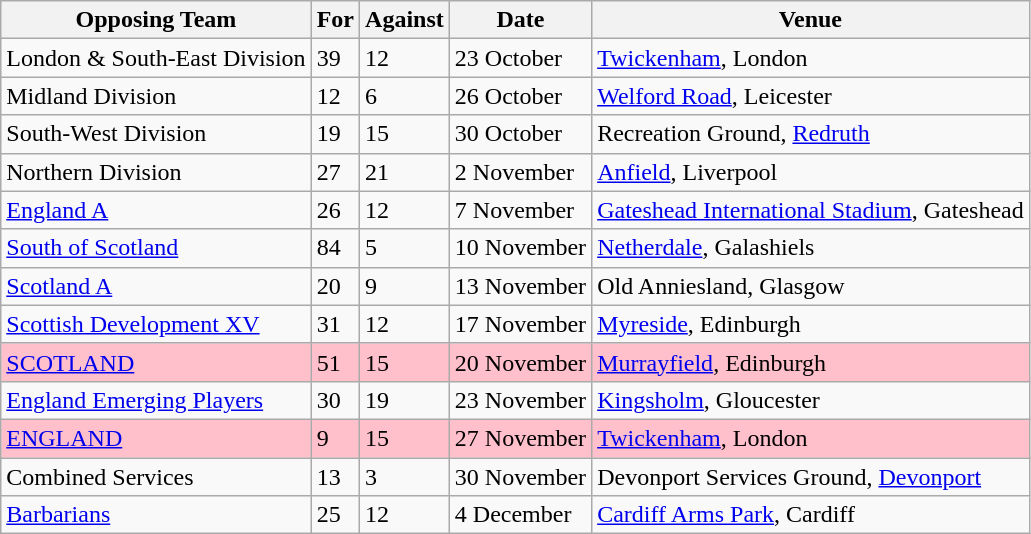<table class="wikitable">
<tr>
<th>Opposing Team</th>
<th>For</th>
<th>Against</th>
<th>Date</th>
<th>Venue</th>
</tr>
<tr>
<td>London & South-East Division</td>
<td>39</td>
<td>12</td>
<td>23 October</td>
<td><a href='#'>Twickenham</a>, London</td>
</tr>
<tr>
<td>Midland Division</td>
<td>12</td>
<td>6</td>
<td>26 October</td>
<td><a href='#'>Welford Road</a>, Leicester</td>
</tr>
<tr>
<td>South-West Division</td>
<td>19</td>
<td>15</td>
<td>30 October</td>
<td>Recreation Ground, <a href='#'>Redruth</a></td>
</tr>
<tr>
<td>Northern Division</td>
<td>27</td>
<td>21</td>
<td>2 November</td>
<td><a href='#'>Anfield</a>, Liverpool</td>
</tr>
<tr>
<td><a href='#'>England A</a></td>
<td>26</td>
<td>12</td>
<td>7 November</td>
<td><a href='#'>Gateshead International Stadium</a>, Gateshead</td>
</tr>
<tr>
<td><a href='#'>South of Scotland</a></td>
<td>84</td>
<td>5</td>
<td>10 November</td>
<td><a href='#'>Netherdale</a>, Galashiels</td>
</tr>
<tr>
<td><a href='#'>Scotland A</a></td>
<td>20</td>
<td>9</td>
<td>13 November</td>
<td>Old Anniesland, Glasgow</td>
</tr>
<tr>
<td><a href='#'>Scottish Development XV</a></td>
<td>31</td>
<td>12</td>
<td>17 November</td>
<td><a href='#'>Myreside</a>, Edinburgh</td>
</tr>
<tr style="background:pink">
<td><a href='#'>SCOTLAND</a></td>
<td>51</td>
<td>15</td>
<td>20 November</td>
<td><a href='#'>Murrayfield</a>, Edinburgh</td>
</tr>
<tr>
<td><a href='#'>England Emerging Players</a></td>
<td>30</td>
<td>19</td>
<td>23 November</td>
<td><a href='#'>Kingsholm</a>, Gloucester</td>
</tr>
<tr style="background:pink">
<td><a href='#'>ENGLAND</a></td>
<td>9</td>
<td>15</td>
<td>27 November</td>
<td><a href='#'>Twickenham</a>, London</td>
</tr>
<tr>
<td>Combined Services</td>
<td>13</td>
<td>3</td>
<td>30 November</td>
<td>Devonport Services Ground, <a href='#'>Devonport</a></td>
</tr>
<tr>
<td><a href='#'>Barbarians</a></td>
<td>25</td>
<td>12</td>
<td>4 December</td>
<td><a href='#'>Cardiff Arms Park</a>, Cardiff</td>
</tr>
</table>
